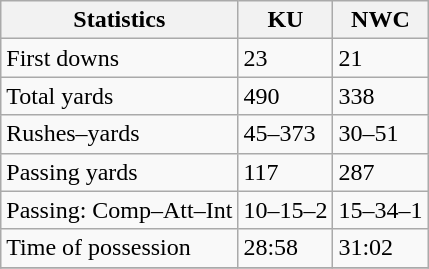<table class="wikitable" style="float: left;">
<tr>
<th>Statistics</th>
<th style=>KU</th>
<th style=>NWC</th>
</tr>
<tr>
<td>First downs</td>
<td>23</td>
<td>21</td>
</tr>
<tr>
<td>Total yards</td>
<td>490</td>
<td>338</td>
</tr>
<tr>
<td>Rushes–yards</td>
<td>45–373</td>
<td>30–51</td>
</tr>
<tr>
<td>Passing yards</td>
<td>117</td>
<td>287</td>
</tr>
<tr>
<td>Passing: Comp–Att–Int</td>
<td>10–15–2</td>
<td>15–34–1</td>
</tr>
<tr>
<td>Time of possession</td>
<td>28:58</td>
<td>31:02</td>
</tr>
<tr>
</tr>
</table>
